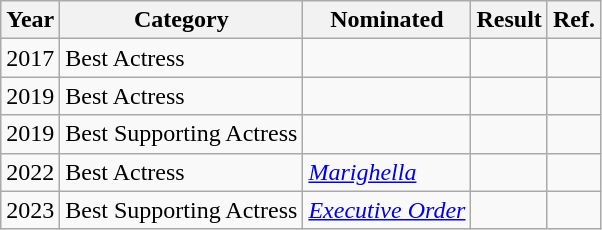<table class="wikitable">
<tr>
<th>Year</th>
<th>Category</th>
<th>Nominated</th>
<th>Result</th>
<th>Ref.</th>
</tr>
<tr>
<td>2017</td>
<td>Best Actress</td>
<td></td>
<td></td>
<td></td>
</tr>
<tr>
<td>2019</td>
<td>Best Actress</td>
<td></td>
<td></td>
<td></td>
</tr>
<tr>
<td>2019</td>
<td>Best Supporting Actress</td>
<td></td>
<td></td>
<td></td>
</tr>
<tr>
<td>2022</td>
<td>Best Actress</td>
<td><em><a href='#'>Marighella</a></em></td>
<td></td>
<td></td>
</tr>
<tr>
<td>2023</td>
<td>Best Supporting Actress</td>
<td><a href='#'><em>Executive Order</em></a></td>
<td></td>
<td></td>
</tr>
</table>
